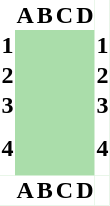<table class="floatright" style="text-align:center;border-spacing:0px;background:#ada;">
<tr style="background:#fff;">
<th> </th>
<th>A</th>
<th>B</th>
<th>C</th>
<th>D</th>
<th> </th>
</tr>
<tr>
<th style="background:#fff;">1</th>
<td></td>
<td></td>
<td></td>
<td></td>
<th style="background:#fff;">1</th>
</tr>
<tr>
<th style="background:#fff;">2</th>
<td></td>
<td></td>
<td></td>
<td></td>
<th style="background:#fff;">2</th>
</tr>
<tr>
<th style="background:#fff;">3</th>
<td></td>
<td></td>
<td></td>
<td></td>
<th style="background:#fff;">3</th>
</tr>
<tr>
<th style="background:#fff;">4</th>
<td style="height:35px;"></td>
<td></td>
<td></td>
<td></td>
<th style="background:#fff;">4</th>
</tr>
<tr style="background:#fff;">
<th> </th>
<th>A</th>
<th>B</th>
<th>C</th>
<th>D</th>
<th> </th>
</tr>
</table>
